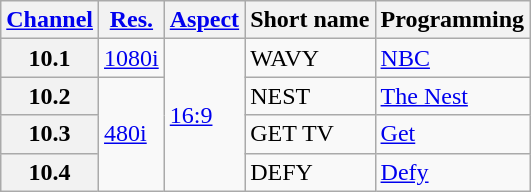<table class="wikitable">
<tr>
<th><a href='#'>Channel</a></th>
<th><a href='#'>Res.</a></th>
<th><a href='#'>Aspect</a></th>
<th>Short name</th>
<th>Programming</th>
</tr>
<tr>
<th scope = "row">10.1</th>
<td><a href='#'>1080i</a></td>
<td rowspan=4><a href='#'>16:9</a></td>
<td>WAVY</td>
<td><a href='#'>NBC</a></td>
</tr>
<tr>
<th scope = "row">10.2</th>
<td rowspan=3><a href='#'>480i</a></td>
<td>NEST</td>
<td><a href='#'>The Nest</a></td>
</tr>
<tr>
<th scope = "row">10.3</th>
<td>GET TV</td>
<td><a href='#'>Get</a></td>
</tr>
<tr>
<th scope = "row">10.4</th>
<td>DEFY</td>
<td><a href='#'>Defy</a></td>
</tr>
</table>
